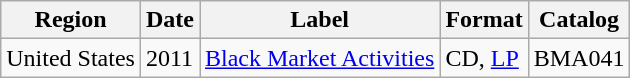<table class="wikitable">
<tr>
<th>Region</th>
<th>Date</th>
<th>Label</th>
<th>Format</th>
<th>Catalog</th>
</tr>
<tr>
<td>United States</td>
<td>2011</td>
<td><a href='#'>Black Market Activities</a></td>
<td>CD, <a href='#'>LP</a></td>
<td>BMA041</td>
</tr>
</table>
